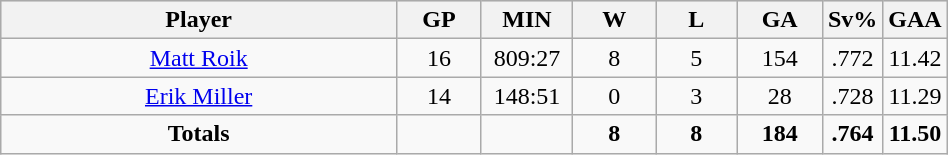<table class="wikitable sortable" width="50%">
<tr align="center"  bgcolor="#dddddd">
<th width="50%">Player</th>
<th width="10%">GP</th>
<th width="10%">MIN</th>
<th width="10%">W</th>
<th width="10%">L</th>
<th width="10%">GA</th>
<th width="10%">Sv%</th>
<th width="10%">GAA</th>
</tr>
<tr align=center>
<td><a href='#'>Matt Roik</a></td>
<td>16</td>
<td>809:27</td>
<td>8</td>
<td>5</td>
<td>154</td>
<td>.772</td>
<td>11.42</td>
</tr>
<tr align=center>
<td><a href='#'>Erik Miller</a></td>
<td>14</td>
<td>148:51</td>
<td>0</td>
<td>3</td>
<td>28</td>
<td>.728</td>
<td>11.29</td>
</tr>
<tr align=center>
<td><strong>Totals</strong></td>
<td></td>
<td></td>
<td><strong>8</strong></td>
<td><strong>8</strong></td>
<td><strong> 184</strong></td>
<td><strong> .764</strong></td>
<td><strong> 11.50</strong></td>
</tr>
</table>
